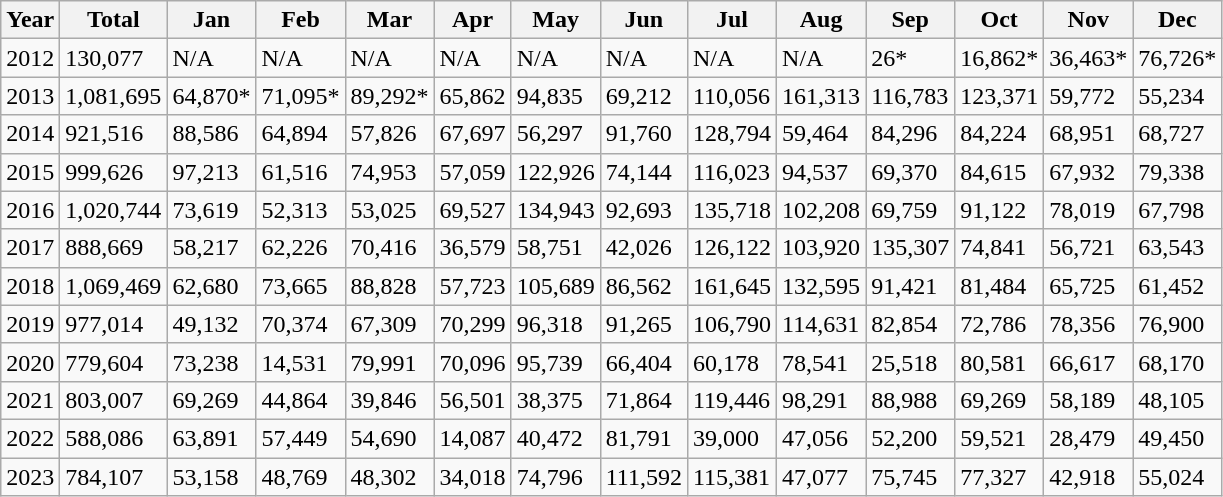<table class="wikitable">
<tr>
<th>Year</th>
<th>Total</th>
<th>Jan</th>
<th>Feb</th>
<th>Mar</th>
<th>Apr</th>
<th>May</th>
<th>Jun</th>
<th>Jul</th>
<th>Aug</th>
<th>Sep</th>
<th>Oct</th>
<th>Nov</th>
<th>Dec</th>
</tr>
<tr>
<td>2012</td>
<td>130,077</td>
<td>N/A</td>
<td>N/A</td>
<td>N/A</td>
<td>N/A</td>
<td>N/A</td>
<td>N/A</td>
<td>N/A</td>
<td>N/A</td>
<td>26*</td>
<td>16,862*</td>
<td>36,463*</td>
<td>76,726*</td>
</tr>
<tr>
<td>2013</td>
<td>1,081,695</td>
<td>64,870*</td>
<td>71,095*</td>
<td>89,292*</td>
<td>65,862</td>
<td>94,835</td>
<td>69,212</td>
<td>110,056</td>
<td>161,313</td>
<td>116,783</td>
<td>123,371</td>
<td>59,772</td>
<td>55,234</td>
</tr>
<tr>
<td>2014</td>
<td>921,516</td>
<td>88,586</td>
<td>64,894</td>
<td>57,826</td>
<td>67,697</td>
<td>56,297</td>
<td>91,760</td>
<td>128,794</td>
<td>59,464</td>
<td>84,296</td>
<td>84,224</td>
<td>68,951</td>
<td>68,727</td>
</tr>
<tr>
<td>2015</td>
<td>999,626</td>
<td>97,213</td>
<td>61,516</td>
<td>74,953</td>
<td>57,059</td>
<td>122,926</td>
<td>74,144</td>
<td>116,023</td>
<td>94,537</td>
<td>69,370</td>
<td>84,615</td>
<td>67,932</td>
<td>79,338</td>
</tr>
<tr>
<td>2016</td>
<td>1,020,744</td>
<td>73,619</td>
<td>52,313</td>
<td>53,025</td>
<td>69,527</td>
<td>134,943</td>
<td>92,693</td>
<td>135,718</td>
<td>102,208</td>
<td>69,759</td>
<td>91,122</td>
<td>78,019</td>
<td>67,798</td>
</tr>
<tr>
<td>2017</td>
<td>888,669</td>
<td>58,217</td>
<td>62,226</td>
<td>70,416</td>
<td>36,579</td>
<td>58,751</td>
<td>42,026</td>
<td>126,122</td>
<td>103,920</td>
<td>135,307</td>
<td>74,841</td>
<td>56,721</td>
<td>63,543</td>
</tr>
<tr>
<td>2018</td>
<td>1,069,469</td>
<td>62,680</td>
<td>73,665</td>
<td>88,828</td>
<td>57,723</td>
<td>105,689</td>
<td>86,562</td>
<td>161,645</td>
<td>132,595</td>
<td>91,421</td>
<td>81,484</td>
<td>65,725</td>
<td>61,452</td>
</tr>
<tr>
<td>2019</td>
<td>977,014</td>
<td>49,132</td>
<td>70,374</td>
<td>67,309</td>
<td>70,299</td>
<td>96,318</td>
<td>91,265</td>
<td>106,790</td>
<td>114,631</td>
<td>82,854</td>
<td>72,786</td>
<td>78,356</td>
<td>76,900</td>
</tr>
<tr>
<td>2020</td>
<td>779,604</td>
<td>73,238</td>
<td>14,531</td>
<td>79,991</td>
<td>70,096</td>
<td>95,739</td>
<td>66,404</td>
<td>60,178</td>
<td>78,541</td>
<td>25,518</td>
<td>80,581</td>
<td>66,617</td>
<td>68,170</td>
</tr>
<tr>
<td>2021</td>
<td>803,007</td>
<td>69,269</td>
<td>44,864</td>
<td>39,846</td>
<td>56,501</td>
<td>38,375</td>
<td>71,864</td>
<td>119,446</td>
<td>98,291</td>
<td>88,988</td>
<td>69,269</td>
<td>58,189</td>
<td>48,105</td>
</tr>
<tr>
<td>2022</td>
<td>588,086</td>
<td>63,891</td>
<td>57,449</td>
<td>54,690</td>
<td>14,087</td>
<td>40,472</td>
<td>81,791</td>
<td>39,000</td>
<td>47,056</td>
<td>52,200</td>
<td>59,521</td>
<td>28,479</td>
<td>49,450</td>
</tr>
<tr>
<td>2023</td>
<td>784,107</td>
<td>53,158</td>
<td>48,769</td>
<td>48,302</td>
<td>34,018</td>
<td>74,796</td>
<td>111,592</td>
<td>115,381</td>
<td>47,077</td>
<td>75,745</td>
<td>77,327</td>
<td>42,918</td>
<td>55,024</td>
</tr>
</table>
